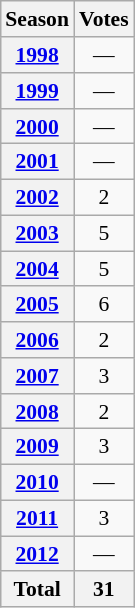<table class="wikitable plainrowheaders" style="float: right; font-size:90%; text-align:center;">
<tr>
<th scope="col">Season</th>
<th scope="col">Votes</th>
</tr>
<tr>
<th scope="row" style="text-align:center;"><a href='#'>1998</a></th>
<td align=center>—</td>
</tr>
<tr>
<th scope="row" style="text-align:center;"><a href='#'>1999</a></th>
<td>—</td>
</tr>
<tr>
<th scope="row" style="text-align:center;"><a href='#'>2000</a></th>
<td>—</td>
</tr>
<tr>
<th scope="row" style="text-align:center;"><a href='#'>2001</a></th>
<td>—</td>
</tr>
<tr>
<th scope="row" style="text-align:center;"><a href='#'>2002</a></th>
<td>2</td>
</tr>
<tr>
<th scope="row" style="text-align:center;"><a href='#'>2003</a></th>
<td>5</td>
</tr>
<tr>
<th scope="row" style="text-align:center;"><a href='#'>2004</a></th>
<td>5</td>
</tr>
<tr>
<th scope="row" style="text-align:center;"><a href='#'>2005</a></th>
<td>6</td>
</tr>
<tr>
<th scope="row" style="text-align:center;"><a href='#'>2006</a></th>
<td>2</td>
</tr>
<tr>
<th scope="row" style="text-align:center;"><a href='#'>2007</a></th>
<td>3</td>
</tr>
<tr>
<th scope="row" style="text-align:center;"><a href='#'>2008</a></th>
<td>2</td>
</tr>
<tr>
<th scope="row" style="text-align:center;"><a href='#'>2009</a></th>
<td>3</td>
</tr>
<tr>
<th scope="row" style="text-align:center;"><a href='#'>2010</a></th>
<td>—</td>
</tr>
<tr>
<th scope="row" style="text-align:center;"><a href='#'>2011</a></th>
<td>3</td>
</tr>
<tr>
<th scope="row" style="text-align:center;"><a href='#'>2012</a></th>
<td>—</td>
</tr>
<tr class="bottom">
<th>Total</th>
<th>31</th>
</tr>
</table>
